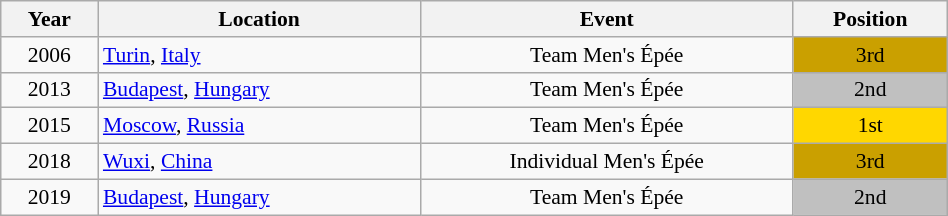<table class="wikitable" width="50%" style="font-size:90%; text-align:center;">
<tr>
<th>Year</th>
<th>Location</th>
<th>Event</th>
<th>Position</th>
</tr>
<tr>
<td>2006</td>
<td rowspan="1" align="left"> <a href='#'>Turin</a>, <a href='#'>Italy</a></td>
<td>Team Men's Épée</td>
<td bgcolor="caramel">3rd</td>
</tr>
<tr>
<td>2013</td>
<td rowspan="1" align="left"> <a href='#'>Budapest</a>, <a href='#'>Hungary</a></td>
<td>Team Men's Épée</td>
<td bgcolor="silver">2nd</td>
</tr>
<tr>
<td>2015</td>
<td rowspan="1" align="left"> <a href='#'>Moscow</a>, <a href='#'>Russia</a></td>
<td>Team Men's Épée</td>
<td bgcolor="gold">1st</td>
</tr>
<tr>
<td>2018</td>
<td rowspan="1" align="left"> <a href='#'>Wuxi</a>, <a href='#'>China</a></td>
<td>Individual Men's Épée</td>
<td bgcolor="caramel">3rd</td>
</tr>
<tr>
<td>2019</td>
<td rowspan="1" align="left"> <a href='#'>Budapest</a>, <a href='#'>Hungary</a></td>
<td>Team Men's Épée</td>
<td bgcolor="silver">2nd</td>
</tr>
</table>
